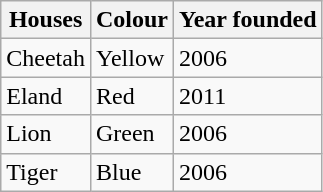<table border"1" class="wikitable sortable" style="border-collapse:collapse">
<tr>
<th>Houses</th>
<th>Colour</th>
<th>Year founded</th>
</tr>
<tr>
<td>Cheetah</td>
<td> Yellow</td>
<td>2006</td>
</tr>
<tr>
<td>Eland</td>
<td> Red</td>
<td>2011</td>
</tr>
<tr>
<td>Lion</td>
<td> Green</td>
<td>2006</td>
</tr>
<tr>
<td>Tiger</td>
<td> Blue</td>
<td>2006</td>
</tr>
</table>
